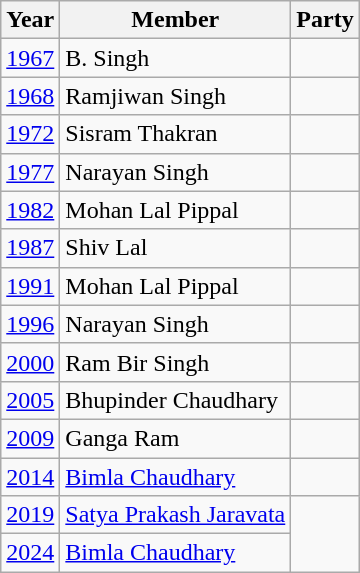<table class="wikitable">
<tr>
<th>Year</th>
<th>Member</th>
<th colspan=2>Party</th>
</tr>
<tr>
<td><a href='#'>1967</a></td>
<td>B. Singh</td>
<td></td>
</tr>
<tr>
<td><a href='#'>1968</a></td>
<td>Ramjiwan Singh</td>
<td></td>
</tr>
<tr>
<td><a href='#'>1972</a></td>
<td>Sisram Thakran</td>
<td></td>
</tr>
<tr>
<td><a href='#'>1977</a></td>
<td>Narayan Singh</td>
<td></td>
</tr>
<tr>
<td><a href='#'>1982</a></td>
<td>Mohan Lal Pippal</td>
<td></td>
</tr>
<tr>
<td><a href='#'>1987</a></td>
<td>Shiv Lal</td>
<td></td>
</tr>
<tr>
<td><a href='#'>1991</a></td>
<td>Mohan Lal Pippal</td>
<td></td>
</tr>
<tr>
<td><a href='#'>1996</a></td>
<td>Narayan Singh</td>
<td></td>
</tr>
<tr>
<td><a href='#'>2000</a></td>
<td>Ram Bir Singh</td>
<td></td>
</tr>
<tr>
<td><a href='#'>2005</a></td>
<td>Bhupinder Chaudhary</td>
<td></td>
</tr>
<tr>
<td><a href='#'>2009</a></td>
<td>Ganga Ram</td>
<td></td>
</tr>
<tr>
<td><a href='#'>2014</a></td>
<td><a href='#'>Bimla Chaudhary</a></td>
<td></td>
</tr>
<tr>
<td><a href='#'>2019</a></td>
<td><a href='#'>Satya Prakash Jaravata</a></td>
</tr>
<tr>
<td><a href='#'>2024</a></td>
<td><a href='#'>Bimla Chaudhary</a></td>
</tr>
</table>
